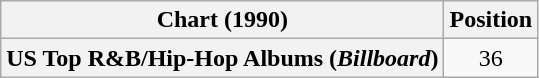<table class="wikitable plainrowheaders" style="text-align:center">
<tr>
<th scope="col">Chart (1990)</th>
<th scope="col">Position</th>
</tr>
<tr>
<th scope="row">US Top R&B/Hip-Hop Albums (<em>Billboard</em>)</th>
<td>36</td>
</tr>
</table>
